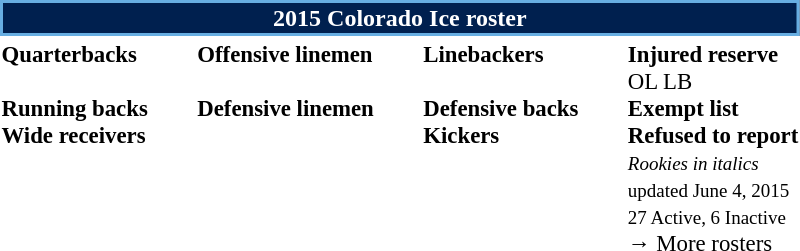<table class="toccolours" style="text-align: left;">
<tr>
<th colspan="7" style="background:#00204F; border:2px solid #67AEE2; color:white; text-align:center;"><strong>2015 Colorado Ice roster</strong></th>
</tr>
<tr>
<td style="font-size: 95%;vertical-align:top;"><strong>Quarterbacks</strong><br>

<br><strong>Running backs</strong>
<br><strong>Wide receivers</strong>




</td>
<td style="width: 25px;"></td>
<td style="font-size: 95%;vertical-align:top;"><strong>Offensive linemen</strong><br>

<br><strong>Defensive linemen</strong>






</td>
<td style="width: 25px;"></td>
<td style="font-size: 95%;vertical-align:top;"><strong>Linebackers</strong><br><br><strong>Defensive backs</strong>





<br><strong>Kickers</strong>
</td>
<td style="width: 25px;"></td>
<td style="font-size: 95%;vertical-align:top;"><strong>Injured reserve</strong><br> OL
 LB

<br><strong>Exempt list</strong>
<br><strong>Refused to report</strong>
<br><small><em>Rookies in italics</em><br><span></span> updated June 4, 2015</small><br>
<small>27 Active, 6 Inactive</small><br>→ More rosters</td>
</tr>
<tr>
</tr>
</table>
